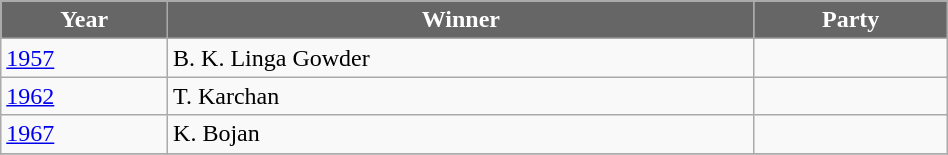<table class="wikitable" width="50%">
<tr>
<th style="background-color:#666666; color:white">Year</th>
<th style="background-color:#666666; color:white">Winner</th>
<th style="background-color:#666666; color:white" colspan="2">Party</th>
</tr>
<tr>
<td><a href='#'>1957</a></td>
<td>B. K. Linga Gowder</td>
<td></td>
</tr>
<tr>
<td><a href='#'>1962</a></td>
<td>T. Karchan</td>
</tr>
<tr>
<td><a href='#'>1967</a></td>
<td>K. Bojan</td>
<td></td>
</tr>
<tr>
</tr>
</table>
